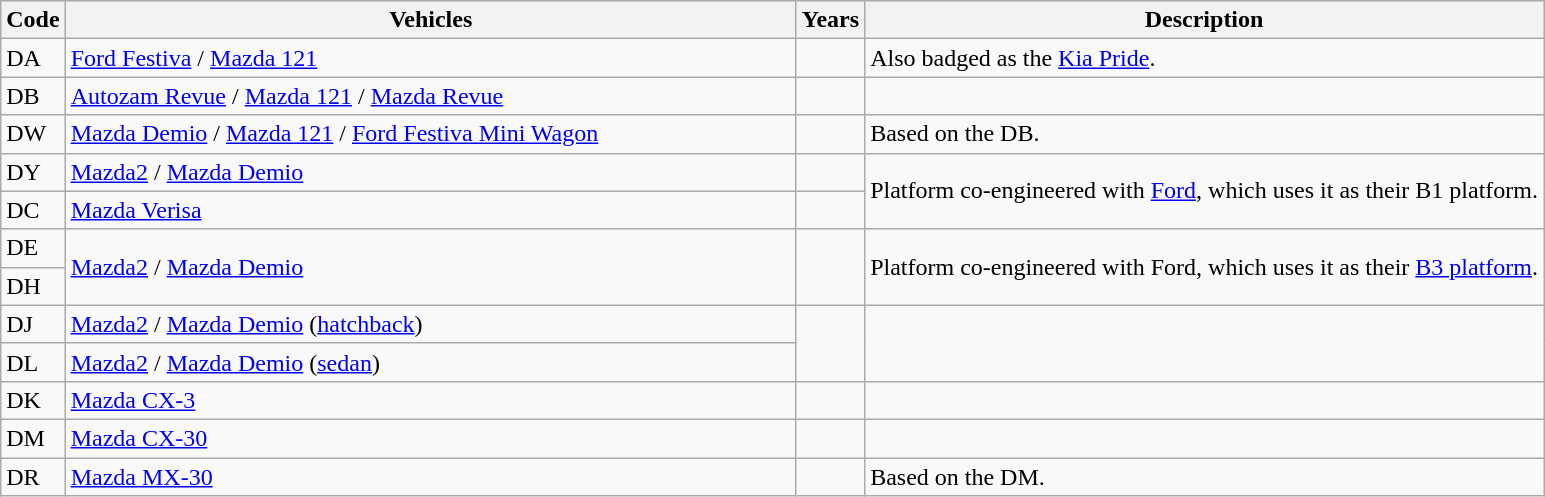<table class="wikitable">
<tr>
<th>Code</th>
<th style="width:30em">Vehicles</th>
<th>Years</th>
<th>Description</th>
</tr>
<tr>
<td>DA</td>
<td><a href='#'>Ford Festiva</a> / <a href='#'>Mazda 121</a></td>
<td></td>
<td>Also badged as the <a href='#'>Kia Pride</a>.</td>
</tr>
<tr>
<td>DB</td>
<td><a href='#'>Autozam Revue</a> / <a href='#'>Mazda 121</a> / <a href='#'>Mazda Revue</a></td>
<td></td>
<td></td>
</tr>
<tr>
<td>DW</td>
<td><a href='#'>Mazda Demio</a> / <a href='#'>Mazda 121</a> / <a href='#'>Ford Festiva Mini Wagon</a></td>
<td></td>
<td>Based on the DB.</td>
</tr>
<tr>
<td>DY</td>
<td><a href='#'>Mazda2</a> / <a href='#'>Mazda Demio</a></td>
<td></td>
<td rowspan="2">Platform co-engineered with <a href='#'>Ford</a>, which uses it as their B1 platform.</td>
</tr>
<tr>
<td>DC</td>
<td><a href='#'>Mazda Verisa</a></td>
<td></td>
</tr>
<tr>
<td>DE</td>
<td rowspan="2"><a href='#'>Mazda2</a> / <a href='#'>Mazda Demio</a></td>
<td rowspan="2"></td>
<td rowspan="2">Platform co-engineered with Ford, which uses it as their <a href='#'>B3 platform</a>.</td>
</tr>
<tr>
<td>DH</td>
</tr>
<tr>
<td>DJ</td>
<td><a href='#'>Mazda2</a> / <a href='#'>Mazda Demio</a> (<a href='#'>hatchback</a>)</td>
<td rowspan="2"></td>
<td rowspan="2"></td>
</tr>
<tr>
<td>DL</td>
<td><a href='#'>Mazda2</a> / <a href='#'>Mazda Demio</a> (<a href='#'>sedan</a>)</td>
</tr>
<tr>
<td>DK</td>
<td><a href='#'>Mazda CX-3</a></td>
<td></td>
<td></td>
</tr>
<tr>
<td>DM</td>
<td><a href='#'>Mazda CX-30</a></td>
<td></td>
<td></td>
</tr>
<tr>
<td>DR</td>
<td><a href='#'>Mazda MX-30</a></td>
<td></td>
<td>Based on the DM.</td>
</tr>
</table>
